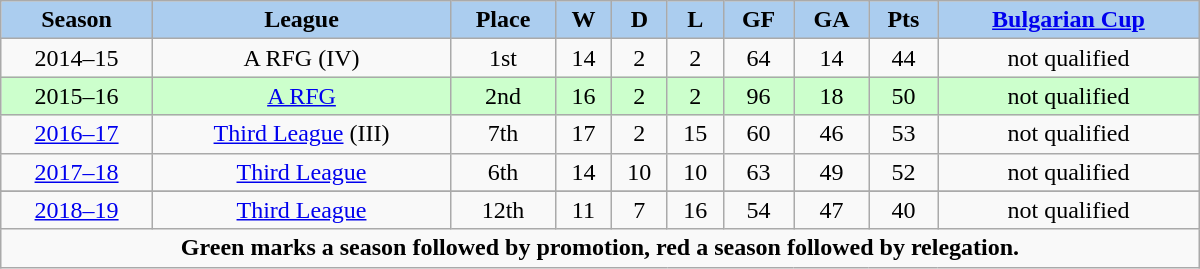<table class="wikitable" width="800px">
<tr>
<th style="background:#ABCDEF;">Season</th>
<th style="background:#ABCDEF;">League</th>
<th style="background:#ABCDEF;">Place</th>
<th style="background:#ABCDEF;">W</th>
<th style="background:#ABCDEF;">D</th>
<th style="background:#ABCDEF;">L</th>
<th style="background:#ABCDEF;">GF</th>
<th style="background:#ABCDEF;">GA</th>
<th style="background:#ABCDEF;">Pts</th>
<th style="background:#ABCDEF;"><a href='#'>Bulgarian Cup</a></th>
</tr>
<tr align="center">
<td>2014–15</td>
<td>A RFG (IV)</td>
<td>1st</td>
<td>14</td>
<td>2</td>
<td>2</td>
<td>64</td>
<td>14</td>
<td>44</td>
<td>not qualified</td>
</tr>
<tr align="center" "center" style="background:#ccffcc;">
<td>2015–16</td>
<td><a href='#'>A RFG</a></td>
<td>2nd</td>
<td>16</td>
<td>2</td>
<td>2</td>
<td>96</td>
<td>18</td>
<td>50</td>
<td>not qualified</td>
</tr>
<tr align="center">
<td><a href='#'>2016–17</a></td>
<td><a href='#'>Third League</a> (III)</td>
<td>7th</td>
<td>17</td>
<td>2</td>
<td>15</td>
<td>60</td>
<td>46</td>
<td>53</td>
<td>not qualified</td>
</tr>
<tr align="center">
<td><a href='#'>2017–18</a></td>
<td><a href='#'>Third League</a></td>
<td>6th</td>
<td>14</td>
<td>10</td>
<td>10</td>
<td>63</td>
<td>49</td>
<td>52</td>
<td>not qualified</td>
</tr>
<tr>
</tr>
<tr align="center">
<td><a href='#'>2018–19</a></td>
<td><a href='#'>Third League</a></td>
<td>12th</td>
<td>11</td>
<td>7</td>
<td>16</td>
<td>54</td>
<td>47</td>
<td>40</td>
<td>not qualified</td>
</tr>
<tr>
<td colspan="12" align="center"><strong>Green marks a season followed by promotion, red a season followed by relegation.</strong></td>
</tr>
</table>
